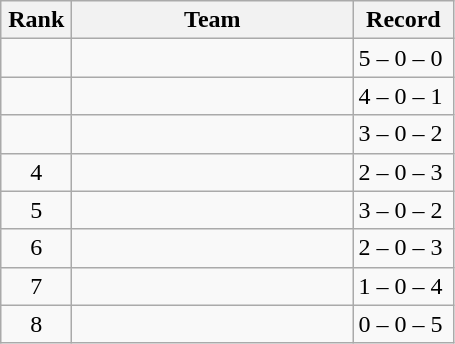<table class="wikitable">
<tr>
<th width=40>Rank</th>
<th width=180>Team</th>
<th width=60>Record</th>
</tr>
<tr>
<td align=center></td>
<td></td>
<td>5 – 0 – 0</td>
</tr>
<tr>
<td align=center></td>
<td></td>
<td>4 – 0 – 1</td>
</tr>
<tr>
<td align=center></td>
<td></td>
<td>3 – 0 – 2</td>
</tr>
<tr>
<td align=center>4</td>
<td></td>
<td>2 – 0 – 3</td>
</tr>
<tr>
<td align=center>5</td>
<td></td>
<td>3 – 0 – 2</td>
</tr>
<tr>
<td align=center>6</td>
<td></td>
<td>2 – 0 – 3</td>
</tr>
<tr>
<td align=center>7</td>
<td></td>
<td>1 – 0 – 4</td>
</tr>
<tr>
<td align=center>8</td>
<td></td>
<td>0 – 0 – 5</td>
</tr>
</table>
